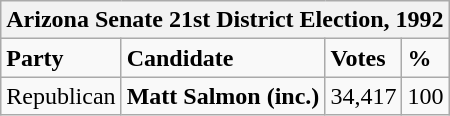<table class="wikitable">
<tr>
<th colspan="4">Arizona Senate 21st District Election, 1992</th>
</tr>
<tr>
<td><strong>Party</strong></td>
<td><strong>Candidate</strong></td>
<td><strong>Votes</strong></td>
<td><strong>%</strong></td>
</tr>
<tr>
<td>Republican</td>
<td><strong>Matt Salmon (inc.)</strong></td>
<td>34,417</td>
<td>100</td>
</tr>
</table>
